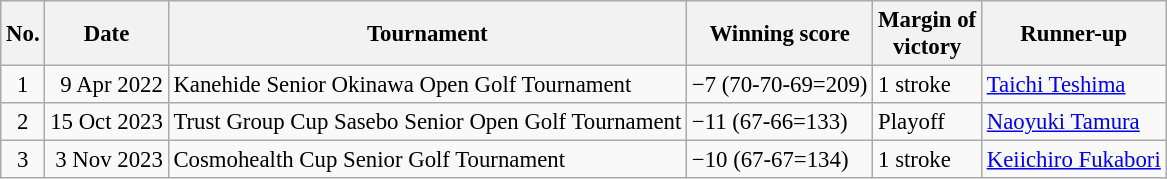<table class="wikitable" style="font-size:95%;">
<tr>
<th>No.</th>
<th>Date</th>
<th>Tournament</th>
<th>Winning score</th>
<th>Margin of<br>victory</th>
<th>Runner-up</th>
</tr>
<tr>
<td align=center>1</td>
<td align=right>9 Apr 2022</td>
<td>Kanehide Senior Okinawa Open Golf Tournament</td>
<td>−7 (70-70-69=209)</td>
<td>1 stroke</td>
<td> <a href='#'>Taichi Teshima</a></td>
</tr>
<tr>
<td align=center>2</td>
<td align=right>15 Oct 2023</td>
<td>Trust Group Cup Sasebo Senior Open Golf Tournament</td>
<td>−11 (67-66=133)</td>
<td>Playoff</td>
<td> <a href='#'>Naoyuki Tamura</a></td>
</tr>
<tr>
<td align=center>3</td>
<td align=right>3 Nov 2023</td>
<td>Cosmohealth Cup Senior Golf Tournament</td>
<td>−10 (67-67=134)</td>
<td>1 stroke</td>
<td> <a href='#'>Keiichiro Fukabori</a></td>
</tr>
</table>
